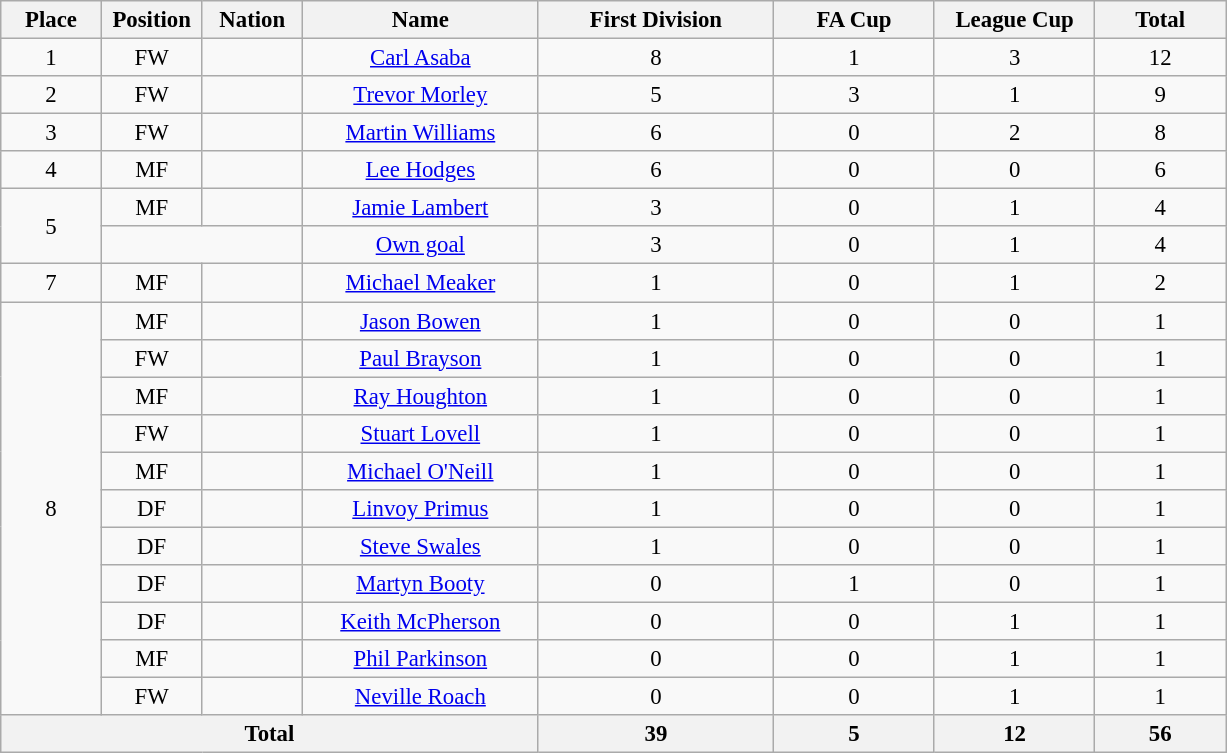<table class="wikitable" style="font-size: 95%; text-align: center;">
<tr>
<th width=60>Place</th>
<th width=60>Position</th>
<th width=60>Nation</th>
<th width=150>Name</th>
<th width=150>First Division</th>
<th width=100>FA Cup</th>
<th width=100>League Cup</th>
<th width=80>Total</th>
</tr>
<tr>
<td>1</td>
<td>FW</td>
<td></td>
<td><a href='#'>Carl Asaba</a></td>
<td>8</td>
<td>1</td>
<td>3</td>
<td>12</td>
</tr>
<tr>
<td>2</td>
<td>FW</td>
<td></td>
<td><a href='#'>Trevor Morley</a></td>
<td>5</td>
<td>3</td>
<td>1</td>
<td>9</td>
</tr>
<tr>
<td>3</td>
<td>FW</td>
<td></td>
<td><a href='#'>Martin Williams</a></td>
<td>6</td>
<td>0</td>
<td>2</td>
<td>8</td>
</tr>
<tr>
<td>4</td>
<td>MF</td>
<td></td>
<td><a href='#'>Lee Hodges</a></td>
<td>6</td>
<td>0</td>
<td>0</td>
<td>6</td>
</tr>
<tr>
<td rowspan="2">5</td>
<td>MF</td>
<td></td>
<td><a href='#'>Jamie Lambert</a></td>
<td>3</td>
<td>0</td>
<td>1</td>
<td>4</td>
</tr>
<tr>
<td colspan="2"></td>
<td><a href='#'>Own goal</a></td>
<td>3</td>
<td>0</td>
<td>1</td>
<td>4</td>
</tr>
<tr>
<td>7</td>
<td>MF</td>
<td></td>
<td><a href='#'>Michael Meaker</a></td>
<td>1</td>
<td>0</td>
<td>1</td>
<td>2</td>
</tr>
<tr>
<td rowspan="11">8</td>
<td>MF</td>
<td></td>
<td><a href='#'>Jason Bowen</a></td>
<td>1</td>
<td>0</td>
<td>0</td>
<td>1</td>
</tr>
<tr>
<td>FW</td>
<td></td>
<td><a href='#'>Paul Brayson</a></td>
<td>1</td>
<td>0</td>
<td>0</td>
<td>1</td>
</tr>
<tr>
<td>MF</td>
<td></td>
<td><a href='#'>Ray Houghton</a></td>
<td>1</td>
<td>0</td>
<td>0</td>
<td>1</td>
</tr>
<tr>
<td>FW</td>
<td></td>
<td><a href='#'>Stuart Lovell</a></td>
<td>1</td>
<td>0</td>
<td>0</td>
<td>1</td>
</tr>
<tr>
<td>MF</td>
<td></td>
<td><a href='#'>Michael O'Neill</a></td>
<td>1</td>
<td>0</td>
<td>0</td>
<td>1</td>
</tr>
<tr>
<td>DF</td>
<td></td>
<td><a href='#'>Linvoy Primus</a></td>
<td>1</td>
<td>0</td>
<td>0</td>
<td>1</td>
</tr>
<tr>
<td>DF</td>
<td></td>
<td><a href='#'>Steve Swales</a></td>
<td>1</td>
<td>0</td>
<td>0</td>
<td>1</td>
</tr>
<tr>
<td>DF</td>
<td></td>
<td><a href='#'>Martyn Booty</a></td>
<td>0</td>
<td>1</td>
<td>0</td>
<td>1</td>
</tr>
<tr>
<td>DF</td>
<td></td>
<td><a href='#'>Keith McPherson</a></td>
<td>0</td>
<td>0</td>
<td>1</td>
<td>1</td>
</tr>
<tr>
<td>MF</td>
<td></td>
<td><a href='#'>Phil Parkinson</a></td>
<td>0</td>
<td>0</td>
<td>1</td>
<td>1</td>
</tr>
<tr>
<td>FW</td>
<td></td>
<td><a href='#'>Neville Roach</a></td>
<td>0</td>
<td>0</td>
<td>1</td>
<td>1</td>
</tr>
<tr>
<th colspan=4>Total</th>
<th>39</th>
<th>5</th>
<th>12</th>
<th>56</th>
</tr>
</table>
